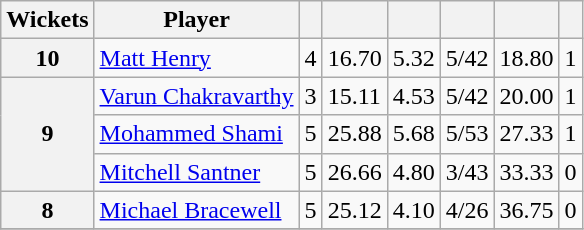<table class="wikitable">
<tr>
<th>Wickets</th>
<th>Player</th>
<th></th>
<th></th>
<th></th>
<th></th>
<th></th>
<th></th>
</tr>
<tr>
<th>10</th>
<td> <a href='#'>Matt Henry</a></td>
<td>4</td>
<td>16.70</td>
<td>5.32</td>
<td>5/42</td>
<td>18.80</td>
<td>1</td>
</tr>
<tr>
<th rowspan=3>9</th>
<td> <a href='#'>Varun Chakravarthy</a></td>
<td>3</td>
<td>15.11</td>
<td>4.53</td>
<td>5/42</td>
<td>20.00</td>
<td>1</td>
</tr>
<tr>
<td> <a href='#'>Mohammed Shami</a></td>
<td>5</td>
<td>25.88</td>
<td>5.68</td>
<td>5/53</td>
<td>27.33</td>
<td>1</td>
</tr>
<tr>
<td> <a href='#'>Mitchell Santner</a></td>
<td>5</td>
<td>26.66</td>
<td>4.80</td>
<td>3/43</td>
<td>33.33</td>
<td>0</td>
</tr>
<tr>
<th>8</th>
<td> <a href='#'>Michael Bracewell</a></td>
<td>5</td>
<td>25.12</td>
<td>4.10</td>
<td>4/26</td>
<td>36.75</td>
<td>0</td>
</tr>
<tr>
</tr>
</table>
